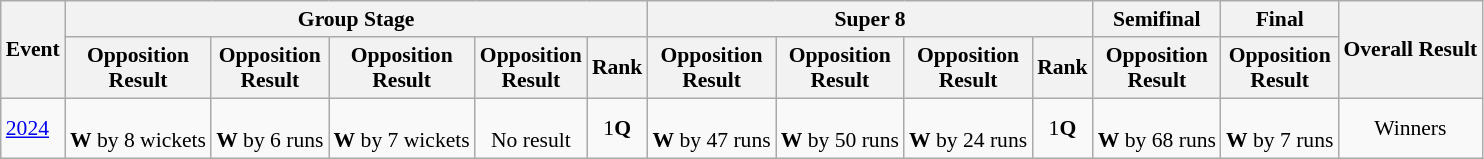<table class=wikitable style=font-size:90%;text-align:center>
<tr>
<th rowspan=2>Event</th>
<th colspan=5>Group Stage</th>
<th colspan=4>Super 8</th>
<th>Semifinal</th>
<th>Final</th>
<th rowspan=2>Overall Result</th>
</tr>
<tr style=font-size:95>
<th>Opposition<br>Result</th>
<th>Opposition<br>Result</th>
<th>Opposition<br>Result</th>
<th>Opposition<br>Result</th>
<th>Rank</th>
<th>Opposition<br>Result</th>
<th>Opposition<br>Result</th>
<th>Opposition<br>Result</th>
<th>Rank</th>
<th>Opposition<br>Result</th>
<th>Opposition<br>Result</th>
</tr>
<tr>
<td align=left><a href='#'>2024</a></td>
<td><br><strong>W</strong> by 8 wickets</td>
<td><br><strong>W</strong> by 6 runs</td>
<td><br><strong>W</strong> by 7 wickets</td>
<td><br>No result</td>
<td>1<strong>Q</strong></td>
<td><br><strong>W</strong> by 47 runs</td>
<td><br><strong>W</strong> by 50 runs</td>
<td><br><strong>W</strong> by 24 runs</td>
<td>1<strong>Q</strong></td>
<td><br><strong>W</strong> by 68 runs</td>
<td><br><strong>W</strong> by 7 runs</td>
<td>Winners</td>
</tr>
</table>
